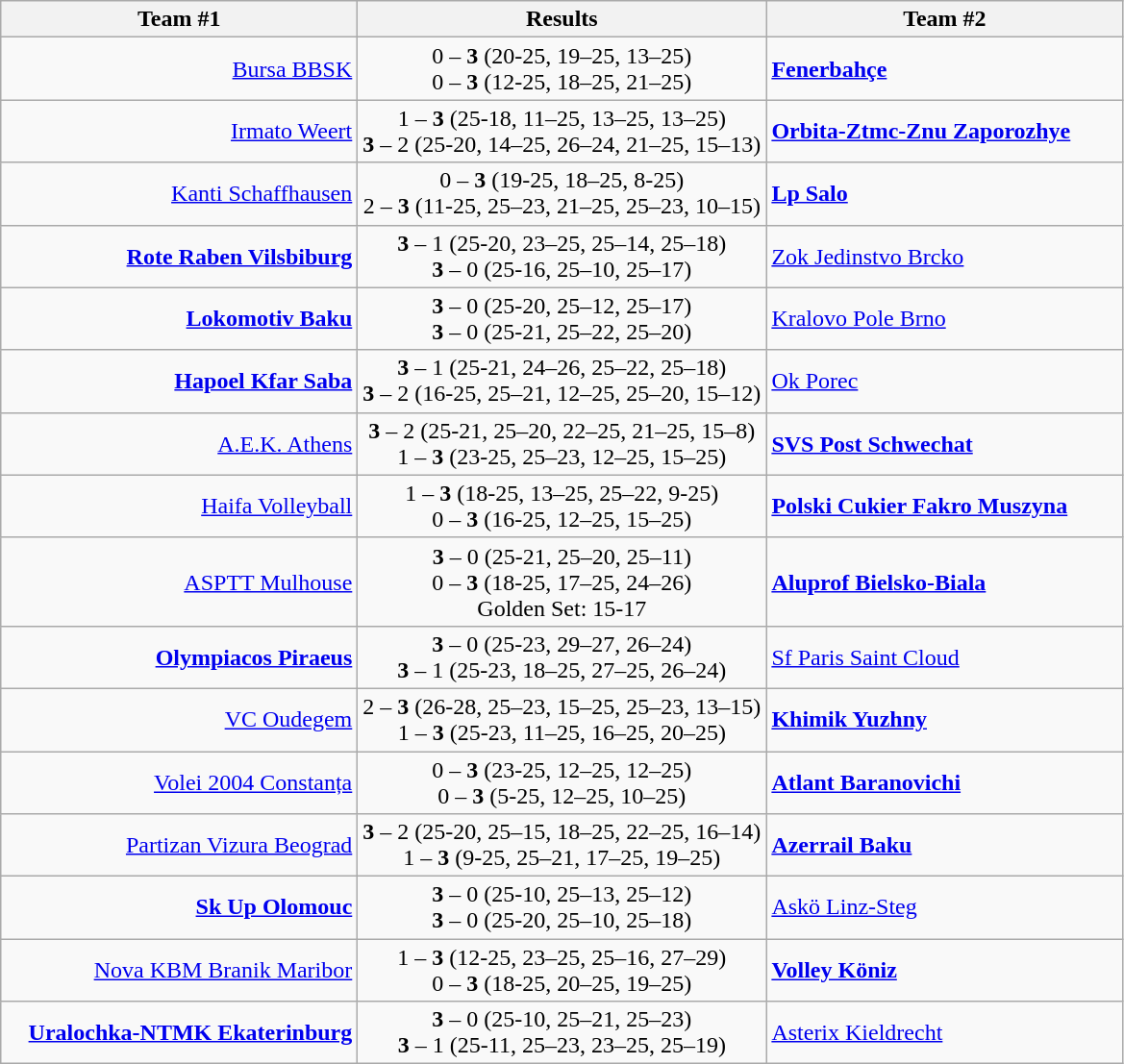<table class="wikitable" style="border-collapse: collapse;">
<tr>
<th align="right" width="240">Team #1</th>
<th>  Results  </th>
<th align="left" width="240">Team #2</th>
</tr>
<tr>
<td align="right"><a href='#'>Bursa BBSK</a> </td>
<td align="center">0 – <strong>3</strong> (20-25, 19–25, 13–25) <br> 0 – <strong>3</strong> (12-25, 18–25, 21–25)</td>
<td>  <strong><a href='#'>Fenerbahçe</a></strong></td>
</tr>
<tr>
<td align="right"><a href='#'>Irmato Weert</a> </td>
<td align="center">1 – <strong>3</strong> (25-18, 11–25, 13–25, 13–25) <br> <strong>3</strong> – 2 (25-20, 14–25, 26–24, 21–25, 15–13)</td>
<td> <strong><a href='#'>Orbita-Ztmc-Znu Zaporozhye</a></strong></td>
</tr>
<tr>
<td align="right"><a href='#'>Kanti Schaffhausen</a> </td>
<td align="center">0 – <strong>3</strong> (19-25, 18–25, 8-25) <br> 2 – <strong>3</strong> (11-25, 25–23, 21–25, 25–23, 10–15)</td>
<td> <strong><a href='#'>Lp Salo</a></strong></td>
</tr>
<tr>
<td align="right"><strong><a href='#'>Rote Raben Vilsbiburg</a></strong> </td>
<td align="center"><strong>3</strong> – 1 (25-20, 23–25, 25–14, 25–18) <br> <strong>3</strong> – 0 (25-16, 25–10, 25–17)</td>
<td> <a href='#'>Zok Jedinstvo Brcko</a></td>
</tr>
<tr>
<td align="right"><strong><a href='#'>Lokomotiv Baku</a></strong> </td>
<td align="center"><strong>3</strong> – 0 (25-20, 25–12, 25–17) <br> <strong>3</strong> – 0 (25-21, 25–22, 25–20)</td>
<td> <a href='#'>Kralovo Pole Brno</a></td>
</tr>
<tr>
<td align="right"><strong><a href='#'>Hapoel Kfar Saba</a></strong> </td>
<td align="center"><strong>3</strong> – 1 (25-21, 24–26, 25–22, 25–18) <br> <strong>3</strong> – 2 (16-25, 25–21, 12–25, 25–20, 15–12)</td>
<td> <a href='#'>Ok Porec</a></td>
</tr>
<tr>
<td align="right"><a href='#'>A.E.K. Athens</a> </td>
<td align="center"><strong>3</strong> – 2 (25-21, 25–20, 22–25, 21–25, 15–8) <br> 1 – <strong>3</strong> (23-25, 25–23, 12–25, 15–25)</td>
<td> <strong><a href='#'>SVS Post Schwechat</a></strong></td>
</tr>
<tr>
<td align="right"><a href='#'>Haifa Volleyball</a> </td>
<td align="center">1 – <strong>3</strong> (18-25, 13–25, 25–22, 9-25) <br> 0 – <strong>3</strong> (16-25, 12–25, 15–25)</td>
<td> <strong><a href='#'>Polski Cukier Fakro Muszyna</a></strong></td>
</tr>
<tr>
<td align="right"><a href='#'>ASPTT Mulhouse</a> </td>
<td align="center"><strong>3</strong> – 0 (25-21, 25–20, 25–11) <br> 0 – <strong>3</strong> (18-25, 17–25, 24–26) <br> Golden Set:  15-17</td>
<td> <strong><a href='#'>Aluprof Bielsko-Biala</a></strong></td>
</tr>
<tr>
<td align="right"><strong><a href='#'>Olympiacos Piraeus</a></strong> </td>
<td align="center"><strong>3</strong> – 0 (25-23, 29–27, 26–24) <br> <strong>3</strong> – 1 (25-23, 18–25, 27–25, 26–24)</td>
<td> <a href='#'>Sf Paris Saint Cloud</a></td>
</tr>
<tr>
<td align="right"><a href='#'>VC Oudegem</a> </td>
<td align="center">2 – <strong>3</strong> (26-28, 25–23, 15–25, 25–23, 13–15) <br> 1 – <strong>3</strong> (25-23, 11–25, 16–25, 20–25)</td>
<td> <strong><a href='#'>Khimik Yuzhny</a></strong></td>
</tr>
<tr>
<td align="right"><a href='#'>Volei 2004 Constanța</a> </td>
<td align="center">0 – <strong>3</strong> (23-25, 12–25, 12–25) <br> 0 – <strong>3</strong> (5-25, 12–25, 10–25)</td>
<td> <strong><a href='#'>Atlant Baranovichi</a></strong></td>
</tr>
<tr>
<td align="right"><a href='#'>Partizan Vizura Beograd</a> </td>
<td align="center"><strong>3</strong> – 2 (25-20, 25–15, 18–25, 22–25, 16–14) <br> 1 – <strong>3</strong> (9-25, 25–21, 17–25, 19–25)</td>
<td> <strong><a href='#'>Azerrail Baku</a></strong></td>
</tr>
<tr>
<td align="right"><strong><a href='#'>Sk Up Olomouc</a></strong> </td>
<td align="center"><strong>3</strong> – 0 (25-10, 25–13, 25–12) <br> <strong>3</strong> – 0 (25-20, 25–10, 25–18)</td>
<td> <a href='#'>Askö Linz-Steg</a></td>
</tr>
<tr>
<td align="right"><a href='#'>Nova KBM Branik Maribor</a> </td>
<td align="center">1 – <strong>3</strong> (12-25, 23–25, 25–16, 27–29) <br> 0 – <strong>3</strong> (18-25, 20–25, 19–25)</td>
<td> <strong><a href='#'>Volley Köniz</a></strong></td>
</tr>
<tr>
<td align="right"><strong><a href='#'>Uralochka-NTMK Ekaterinburg</a></strong> </td>
<td align="center"><strong>3</strong> – 0 (25-10, 25–21, 25–23) <br> <strong>3</strong> – 1 (25-11, 25–23, 23–25, 25–19)</td>
<td> <a href='#'>Asterix Kieldrecht</a></td>
</tr>
</table>
